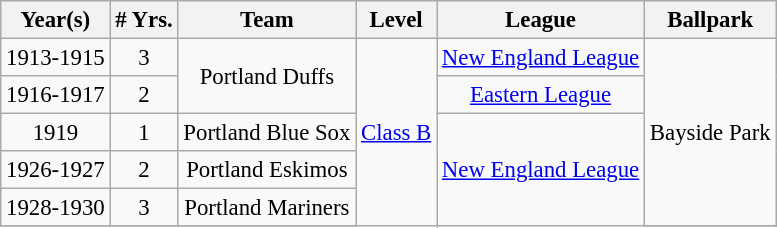<table class="wikitable" style="text-align:center; font-size: 95%;">
<tr>
<th>Year(s)</th>
<th># Yrs.</th>
<th>Team</th>
<th>Level</th>
<th>League</th>
<th>Ballpark</th>
</tr>
<tr>
<td>1913-1915</td>
<td>3</td>
<td rowspan=2>Portland Duffs</td>
<td rowspan=8><a href='#'>Class B</a></td>
<td><a href='#'>New England League</a></td>
<td rowspan=5>Bayside Park</td>
</tr>
<tr>
<td>1916-1917</td>
<td>2</td>
<td><a href='#'>Eastern League</a></td>
</tr>
<tr>
<td>1919</td>
<td>1</td>
<td>Portland Blue Sox</td>
<td rowspan=4><a href='#'>New England League</a></td>
</tr>
<tr>
<td>1926-1927</td>
<td>2</td>
<td>Portland Eskimos</td>
</tr>
<tr>
<td>1928-1930</td>
<td>3</td>
<td>Portland Mariners</td>
</tr>
<tr>
</tr>
</table>
